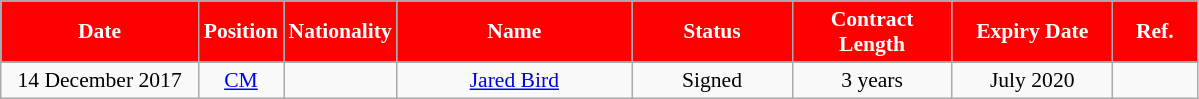<table class="wikitable"  style="text-align:center; font-size:90%; ">
<tr>
<th style="background:#f00; color:white; width:125px;">Date</th>
<th style="background:#f00; color:white; width:50px;">Position</th>
<th style="background:#f00; color:white; width:50px;">Nationality</th>
<th style="background:#f00; color:white; width:150px;">Name</th>
<th style="background:#f00; color:white; width:100px;">Status</th>
<th style="background:#f00; color:white; width:100px;">Contract Length</th>
<th style="background:#f00; color:white; width:100px;">Expiry Date</th>
<th style="background:#f00; color:white; width:50px;">Ref.</th>
</tr>
<tr>
<td>14 December 2017</td>
<td><a href='#'>CM</a></td>
<td></td>
<td><a href='#'>Jared Bird</a></td>
<td>Signed</td>
<td>3 years</td>
<td>July 2020</td>
<td></td>
</tr>
</table>
